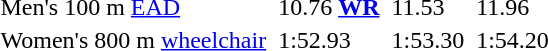<table>
<tr>
<td>Men's 100 m <a href='#'>EAD</a></td>
<td></td>
<td>10.76 <strong><a href='#'>WR</a></strong></td>
<td></td>
<td>11.53</td>
<td></td>
<td>11.96</td>
</tr>
<tr>
<td>Women's 800 m <a href='#'>wheelchair</a></td>
<td></td>
<td>1:52.93</td>
<td></td>
<td>1:53.30</td>
<td></td>
<td>1:54.20</td>
</tr>
</table>
